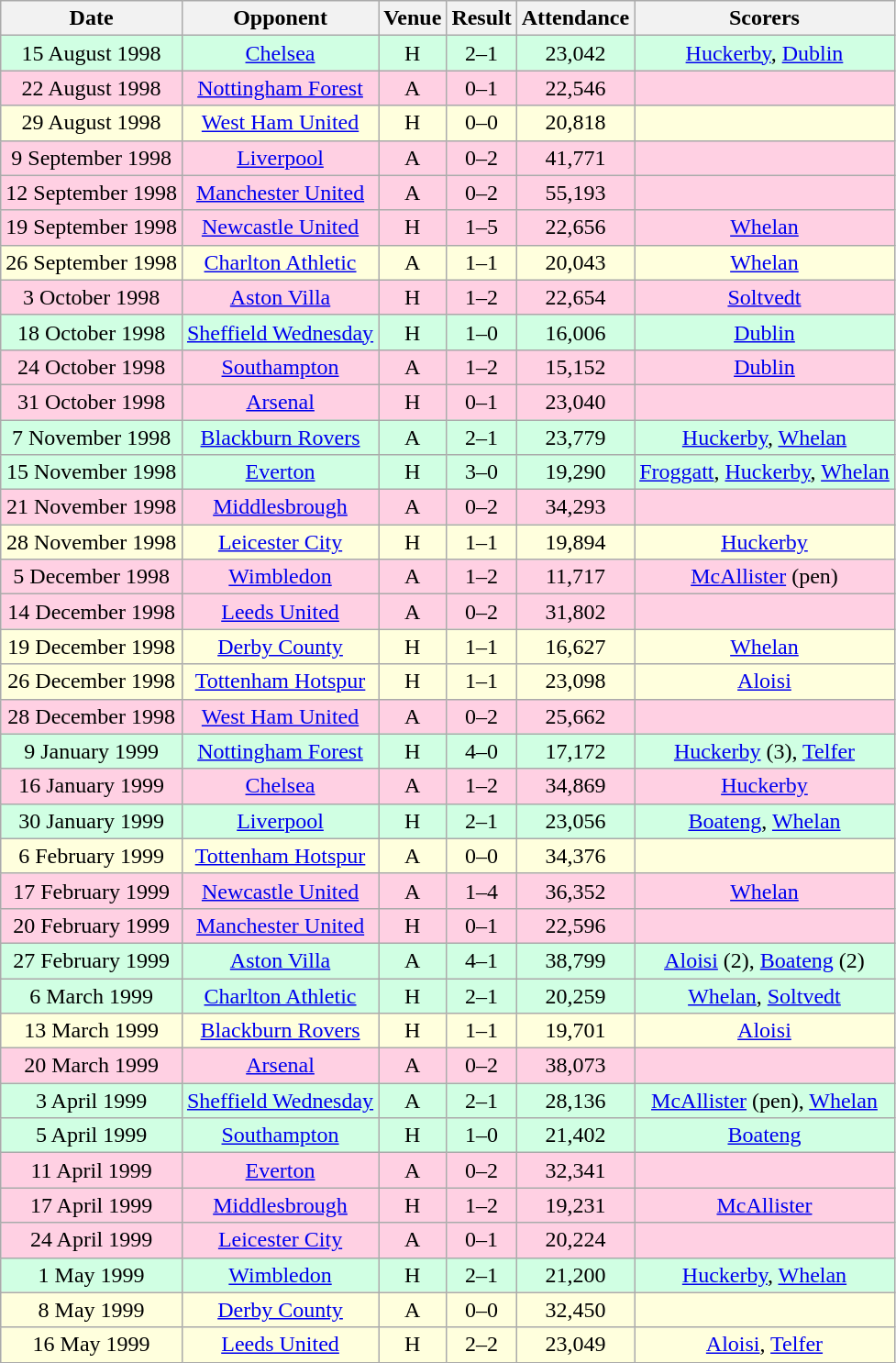<table class="wikitable sortable" style="font-size:100%; text-align:center">
<tr>
<th>Date</th>
<th>Opponent</th>
<th>Venue</th>
<th>Result</th>
<th>Attendance</th>
<th>Scorers</th>
</tr>
<tr style="background-color: #d0ffe3;">
<td>15 August 1998</td>
<td><a href='#'>Chelsea</a></td>
<td>H</td>
<td>2–1</td>
<td>23,042</td>
<td><a href='#'>Huckerby</a>, <a href='#'>Dublin</a></td>
</tr>
<tr style="background-color: #ffd0e3;">
<td>22 August 1998</td>
<td><a href='#'>Nottingham Forest</a></td>
<td>A</td>
<td>0–1</td>
<td>22,546</td>
<td></td>
</tr>
<tr style="background-color: #ffffdd;">
<td>29 August 1998</td>
<td><a href='#'>West Ham United</a></td>
<td>H</td>
<td>0–0</td>
<td>20,818</td>
<td></td>
</tr>
<tr style="background-color: #ffd0e3;">
<td>9 September 1998</td>
<td><a href='#'>Liverpool</a></td>
<td>A</td>
<td>0–2</td>
<td>41,771</td>
<td></td>
</tr>
<tr style="background-color: #ffd0e3;">
<td>12 September 1998</td>
<td><a href='#'>Manchester United</a></td>
<td>A</td>
<td>0–2</td>
<td>55,193</td>
<td></td>
</tr>
<tr style="background-color: #ffd0e3;">
<td>19 September 1998</td>
<td><a href='#'>Newcastle United</a></td>
<td>H</td>
<td>1–5</td>
<td>22,656</td>
<td><a href='#'>Whelan</a></td>
</tr>
<tr style="background-color: #ffffdd;">
<td>26 September 1998</td>
<td><a href='#'>Charlton Athletic</a></td>
<td>A</td>
<td>1–1</td>
<td>20,043</td>
<td><a href='#'>Whelan</a></td>
</tr>
<tr style="background-color: #ffd0e3;">
<td>3 October 1998</td>
<td><a href='#'>Aston Villa</a></td>
<td>H</td>
<td>1–2</td>
<td>22,654</td>
<td><a href='#'>Soltvedt</a></td>
</tr>
<tr style="background-color: #d0ffe3;">
<td>18 October 1998</td>
<td><a href='#'>Sheffield Wednesday</a></td>
<td>H</td>
<td>1–0</td>
<td>16,006</td>
<td><a href='#'>Dublin</a></td>
</tr>
<tr style="background-color: #ffd0e3;">
<td>24 October 1998</td>
<td><a href='#'>Southampton</a></td>
<td>A</td>
<td>1–2</td>
<td>15,152</td>
<td><a href='#'>Dublin</a></td>
</tr>
<tr style="background-color: #ffd0e3;">
<td>31 October 1998</td>
<td><a href='#'>Arsenal</a></td>
<td>H</td>
<td>0–1</td>
<td>23,040</td>
<td></td>
</tr>
<tr style="background-color: #d0ffe3;">
<td>7 November 1998</td>
<td><a href='#'>Blackburn Rovers</a></td>
<td>A</td>
<td>2–1</td>
<td>23,779</td>
<td><a href='#'>Huckerby</a>, <a href='#'>Whelan</a></td>
</tr>
<tr style="background-color: #d0ffe3;">
<td>15 November 1998</td>
<td><a href='#'>Everton</a></td>
<td>H</td>
<td>3–0</td>
<td>19,290</td>
<td><a href='#'>Froggatt</a>, <a href='#'>Huckerby</a>, <a href='#'>Whelan</a></td>
</tr>
<tr style="background-color: #ffd0e3;">
<td>21 November 1998</td>
<td><a href='#'>Middlesbrough</a></td>
<td>A</td>
<td>0–2</td>
<td>34,293</td>
<td></td>
</tr>
<tr style="background-color: #ffffdd;">
<td>28 November 1998</td>
<td><a href='#'>Leicester City</a></td>
<td>H</td>
<td>1–1</td>
<td>19,894</td>
<td><a href='#'>Huckerby</a></td>
</tr>
<tr style="background-color: #ffd0e3;">
<td>5 December 1998</td>
<td><a href='#'>Wimbledon</a></td>
<td>A</td>
<td>1–2</td>
<td>11,717</td>
<td><a href='#'>McAllister</a> (pen)</td>
</tr>
<tr style="background-color: #ffd0e3;">
<td>14 December 1998</td>
<td><a href='#'>Leeds United</a></td>
<td>A</td>
<td>0–2</td>
<td>31,802</td>
<td></td>
</tr>
<tr style="background-color: #ffffdd;">
<td>19 December 1998</td>
<td><a href='#'>Derby County</a></td>
<td>H</td>
<td>1–1</td>
<td>16,627</td>
<td><a href='#'>Whelan</a></td>
</tr>
<tr style="background-color: #ffffdd;">
<td>26 December 1998</td>
<td><a href='#'>Tottenham Hotspur</a></td>
<td>H</td>
<td>1–1</td>
<td>23,098</td>
<td><a href='#'>Aloisi</a></td>
</tr>
<tr style="background-color: #ffd0e3;">
<td>28 December 1998</td>
<td><a href='#'>West Ham United</a></td>
<td>A</td>
<td>0–2</td>
<td>25,662</td>
<td></td>
</tr>
<tr style="background-color: #d0ffe3;">
<td>9 January 1999</td>
<td><a href='#'>Nottingham Forest</a></td>
<td>H</td>
<td>4–0</td>
<td>17,172</td>
<td><a href='#'>Huckerby</a> (3), <a href='#'>Telfer</a></td>
</tr>
<tr style="background-color: #ffd0e3;">
<td>16 January 1999</td>
<td><a href='#'>Chelsea</a></td>
<td>A</td>
<td>1–2</td>
<td>34,869</td>
<td><a href='#'>Huckerby</a></td>
</tr>
<tr style="background-color: #d0ffe3;">
<td>30 January 1999</td>
<td><a href='#'>Liverpool</a></td>
<td>H</td>
<td>2–1</td>
<td>23,056</td>
<td><a href='#'>Boateng</a>, <a href='#'>Whelan</a></td>
</tr>
<tr style="background-color: #ffffdd;">
<td>6 February 1999</td>
<td><a href='#'>Tottenham Hotspur</a></td>
<td>A</td>
<td>0–0</td>
<td>34,376</td>
<td></td>
</tr>
<tr style="background-color: #ffd0e3;">
<td>17 February 1999</td>
<td><a href='#'>Newcastle United</a></td>
<td>A</td>
<td>1–4</td>
<td>36,352</td>
<td><a href='#'>Whelan</a></td>
</tr>
<tr style="background-color: #ffd0e3;">
<td>20 February 1999</td>
<td><a href='#'>Manchester United</a></td>
<td>H</td>
<td>0–1</td>
<td>22,596</td>
<td></td>
</tr>
<tr style="background-color: #d0ffe3;">
<td>27 February 1999</td>
<td><a href='#'>Aston Villa</a></td>
<td>A</td>
<td>4–1</td>
<td>38,799</td>
<td><a href='#'>Aloisi</a> (2), <a href='#'>Boateng</a> (2)</td>
</tr>
<tr style="background-color: #d0ffe3;">
<td>6 March 1999</td>
<td><a href='#'>Charlton Athletic</a></td>
<td>H</td>
<td>2–1</td>
<td>20,259</td>
<td><a href='#'>Whelan</a>, <a href='#'>Soltvedt</a></td>
</tr>
<tr style="background-color: #ffffdd;">
<td>13 March 1999</td>
<td><a href='#'>Blackburn Rovers</a></td>
<td>H</td>
<td>1–1</td>
<td>19,701</td>
<td><a href='#'>Aloisi</a></td>
</tr>
<tr style="background-color: #ffd0e3;">
<td>20 March 1999</td>
<td><a href='#'>Arsenal</a></td>
<td>A</td>
<td>0–2</td>
<td>38,073</td>
<td></td>
</tr>
<tr style="background-color: #d0ffe3;">
<td>3 April 1999</td>
<td><a href='#'>Sheffield Wednesday</a></td>
<td>A</td>
<td>2–1</td>
<td>28,136</td>
<td><a href='#'>McAllister</a> (pen), <a href='#'>Whelan</a></td>
</tr>
<tr style="background-color: #d0ffe3;">
<td>5 April 1999</td>
<td><a href='#'>Southampton</a></td>
<td>H</td>
<td>1–0</td>
<td>21,402</td>
<td><a href='#'>Boateng</a></td>
</tr>
<tr style="background-color: #ffd0e3;">
<td>11 April 1999</td>
<td><a href='#'>Everton</a></td>
<td>A</td>
<td>0–2</td>
<td>32,341</td>
<td></td>
</tr>
<tr style="background-color: #ffd0e3;">
<td>17 April 1999</td>
<td><a href='#'>Middlesbrough</a></td>
<td>H</td>
<td>1–2</td>
<td>19,231</td>
<td><a href='#'>McAllister</a></td>
</tr>
<tr style="background-color: #ffd0e3;">
<td>24 April 1999</td>
<td><a href='#'>Leicester City</a></td>
<td>A</td>
<td>0–1</td>
<td>20,224</td>
<td></td>
</tr>
<tr style="background-color: #d0ffe3;">
<td>1 May 1999</td>
<td><a href='#'>Wimbledon</a></td>
<td>H</td>
<td>2–1</td>
<td>21,200</td>
<td><a href='#'>Huckerby</a>, <a href='#'>Whelan</a></td>
</tr>
<tr style="background-color: #ffffdd;">
<td>8 May 1999</td>
<td><a href='#'>Derby County</a></td>
<td>A</td>
<td>0–0</td>
<td>32,450</td>
<td></td>
</tr>
<tr style="background-color: #ffffdd;">
<td>16 May 1999</td>
<td><a href='#'>Leeds United</a></td>
<td>H</td>
<td>2–2</td>
<td>23,049</td>
<td><a href='#'>Aloisi</a>, <a href='#'>Telfer</a></td>
</tr>
</table>
